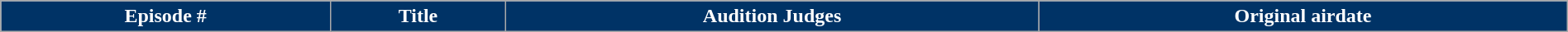<table class="wikitable plainrowheaders" style="width:100%; ">
<tr style="color:white">
<th scope="col" style="background:#036;">Episode #</th>
<th scope="col" style="background:#036;">Title</th>
<th scope="col" style="background:#036;">Audition Judges</th>
<th scope="col" style="background:#036;">Original airdate<br>

















</th>
</tr>
</table>
